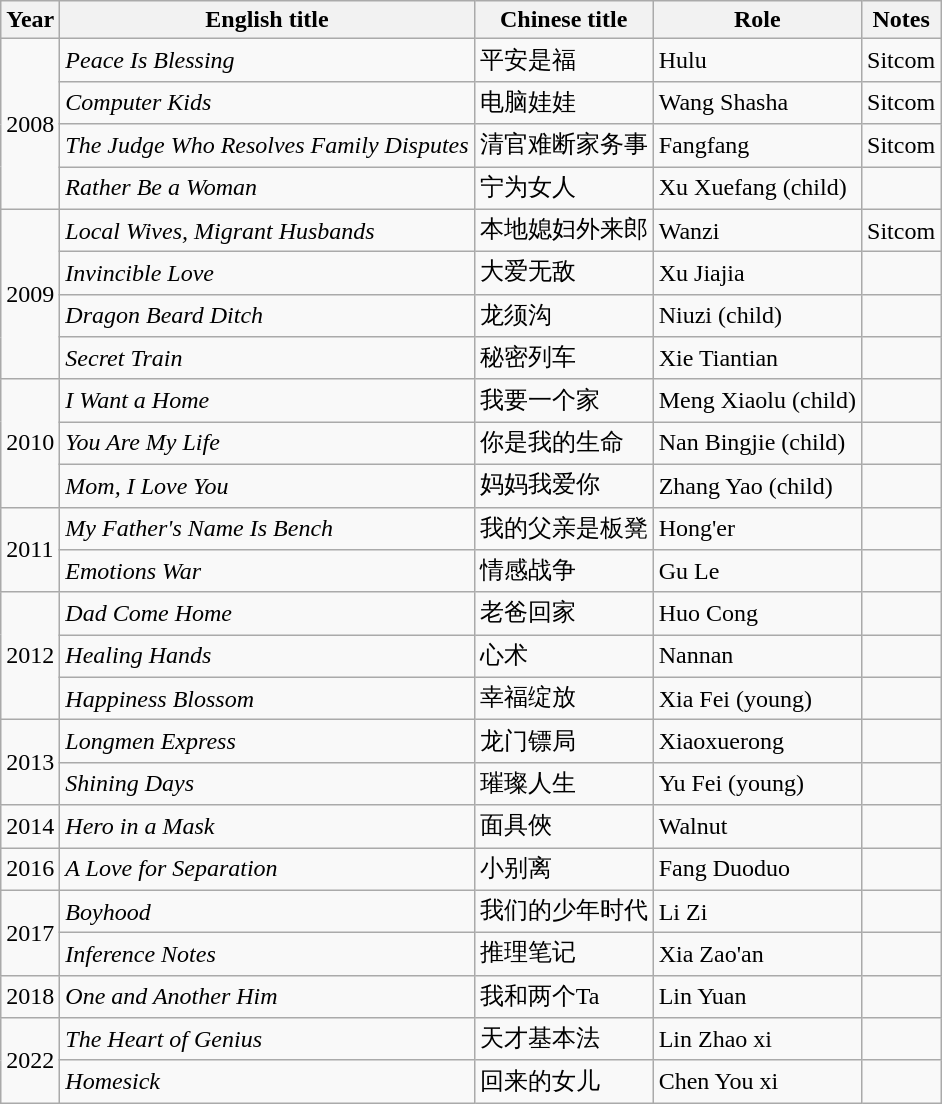<table class="wikitable sortable">
<tr>
<th>Year</th>
<th>English title</th>
<th>Chinese title</th>
<th>Role</th>
<th class="unsortable">Notes</th>
</tr>
<tr>
<td rowspan="4">2008</td>
<td><em>Peace Is Blessing</em></td>
<td>平安是福</td>
<td>Hulu</td>
<td>Sitcom</td>
</tr>
<tr>
<td><em>Computer Kids</em></td>
<td>电脑娃娃</td>
<td>Wang Shasha</td>
<td>Sitcom</td>
</tr>
<tr>
<td><em>The Judge Who Resolves Family Disputes</em></td>
<td>清官难断家务事</td>
<td>Fangfang</td>
<td>Sitcom</td>
</tr>
<tr>
<td><em>Rather Be a Woman</em></td>
<td>宁为女人</td>
<td>Xu Xuefang (child)</td>
<td></td>
</tr>
<tr>
<td rowspan="4">2009</td>
<td><em>Local Wives, Migrant Husbands</em></td>
<td>本地媳妇外来郎</td>
<td>Wanzi</td>
<td>Sitcom</td>
</tr>
<tr>
<td><em>Invincible Love</em></td>
<td>大爱无敌</td>
<td>Xu Jiajia</td>
<td></td>
</tr>
<tr>
<td><em>Dragon Beard Ditch</em></td>
<td>龙须沟</td>
<td>Niuzi (child)</td>
<td></td>
</tr>
<tr>
<td><em>Secret Train</em></td>
<td>秘密列车</td>
<td>Xie Tiantian</td>
<td></td>
</tr>
<tr>
<td rowspan=3>2010</td>
<td><em>I Want a Home</em></td>
<td>我要一个家</td>
<td>Meng Xiaolu (child)</td>
<td></td>
</tr>
<tr>
<td><em>You Are My Life</em></td>
<td>你是我的生命</td>
<td>Nan Bingjie (child)</td>
<td></td>
</tr>
<tr>
<td><em>Mom, I Love You</em></td>
<td>妈妈我爱你</td>
<td>Zhang Yao (child)</td>
<td></td>
</tr>
<tr>
<td rowspan=2>2011</td>
<td><em>My Father's Name Is Bench</em></td>
<td>我的父亲是板凳</td>
<td>Hong'er</td>
<td></td>
</tr>
<tr>
<td><em>Emotions War</em></td>
<td>情感战争</td>
<td>Gu Le</td>
<td></td>
</tr>
<tr>
<td rowspan=3>2012</td>
<td><em>Dad Come Home</em></td>
<td>老爸回家</td>
<td>Huo Cong</td>
<td></td>
</tr>
<tr>
<td><em>Healing Hands</em></td>
<td>心术</td>
<td>Nannan</td>
<td></td>
</tr>
<tr>
<td><em>Happiness Blossom</em></td>
<td>幸福绽放</td>
<td>Xia Fei (young)</td>
<td></td>
</tr>
<tr>
<td rowspan=2>2013</td>
<td><em>Longmen Express</em></td>
<td>龙门镖局</td>
<td>Xiaoxuerong</td>
<td></td>
</tr>
<tr>
<td><em>Shining Days</em></td>
<td>璀璨人生</td>
<td>Yu Fei (young)</td>
<td></td>
</tr>
<tr>
<td>2014</td>
<td><em>Hero in a Mask</em></td>
<td>面具俠</td>
<td>Walnut</td>
<td></td>
</tr>
<tr>
<td>2016</td>
<td><em>A Love for Separation</em></td>
<td>小别离</td>
<td>Fang Duoduo</td>
<td></td>
</tr>
<tr>
<td rowspan=2>2017</td>
<td><em>Boyhood</em></td>
<td>我们的少年时代</td>
<td>Li Zi</td>
<td></td>
</tr>
<tr>
<td><em>Inference Notes</em></td>
<td>推理笔记</td>
<td>Xia Zao'an</td>
<td></td>
</tr>
<tr>
<td>2018</td>
<td><em>One and Another Him</em></td>
<td>我和两个Ta</td>
<td>Lin Yuan</td>
<td></td>
</tr>
<tr>
<td rowspan="2">2022</td>
<td><em>The Heart of Genius</em></td>
<td>天才基本法</td>
<td>Lin Zhao xi</td>
<td></td>
</tr>
<tr>
<td><em>Homesick</em></td>
<td>回来的女儿</td>
<td>Chen You xi</td>
<td></td>
</tr>
</table>
